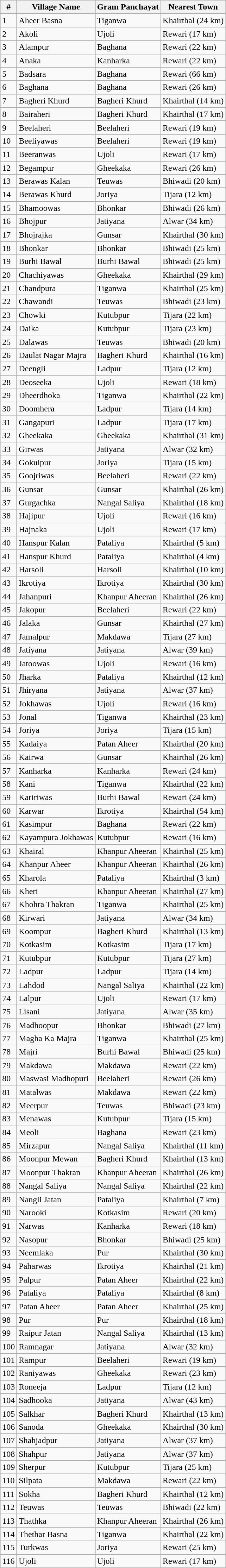<table class="wikitable">
<tr>
<th>#</th>
<th>Village Name</th>
<th>Gram Panchayat</th>
<th>Nearest Town</th>
</tr>
<tr>
<td>1</td>
<td>Aheer Basna</td>
<td>Tiganwa</td>
<td>Khairthal (24 km)</td>
</tr>
<tr>
<td>2</td>
<td>Akoli</td>
<td>Ujoli</td>
<td>Rewari (17 km)</td>
</tr>
<tr>
<td>3</td>
<td>Alampur</td>
<td>Baghana</td>
<td>Rewari (22 km)</td>
</tr>
<tr>
<td>4</td>
<td>Anaka</td>
<td>Kanharka</td>
<td>Rewari (22 km)</td>
</tr>
<tr>
<td>5</td>
<td>Badsara</td>
<td>Baghana</td>
<td>Rewari (66 km)</td>
</tr>
<tr>
<td>6</td>
<td>Baghana</td>
<td>Baghana</td>
<td>Rewari (26 km)</td>
</tr>
<tr>
<td>7</td>
<td>Bagheri Khurd</td>
<td>Bagheri Khurd</td>
<td>Khairthal (14 km)</td>
</tr>
<tr>
<td>8</td>
<td>Bairaheri</td>
<td>Bagheri Khurd</td>
<td>Khairthal (17 km)</td>
</tr>
<tr>
<td>9</td>
<td>Beelaheri</td>
<td>Beelaheri</td>
<td>Rewari (19 km)</td>
</tr>
<tr>
<td>10</td>
<td>Beeliyawas</td>
<td>Beelaheri</td>
<td>Rewari (19 km)</td>
</tr>
<tr>
<td>11</td>
<td>Beeranwas</td>
<td>Ujoli</td>
<td>Rewari (17 km)</td>
</tr>
<tr>
<td>12</td>
<td>Begampur</td>
<td>Gheekaka</td>
<td>Rewari (26 km)</td>
</tr>
<tr>
<td>13</td>
<td>Berawas Kalan</td>
<td>Teuwas</td>
<td>Bhiwadi (20 km)</td>
</tr>
<tr>
<td>14</td>
<td>Berawas Khurd</td>
<td>Joriya</td>
<td>Tijara (12 km)</td>
</tr>
<tr>
<td>15</td>
<td>Bhamoowas</td>
<td>Bhonkar</td>
<td>Bhiwadi (26 km)</td>
</tr>
<tr>
<td>16</td>
<td>Bhojpur</td>
<td>Jatiyana</td>
<td>Alwar (34 km)</td>
</tr>
<tr>
<td>17</td>
<td>Bhojrajka</td>
<td>Gunsar</td>
<td>Khairthal (30 km)</td>
</tr>
<tr>
<td>18</td>
<td>Bhonkar</td>
<td>Bhonkar</td>
<td>Bhiwadi (25 km)</td>
</tr>
<tr>
<td>19</td>
<td>Burhi Bawal</td>
<td>Burhi Bawal</td>
<td>Bhiwadi (25 km)</td>
</tr>
<tr>
<td>20</td>
<td>Chachiyawas</td>
<td>Gheekaka</td>
<td>Khairthal (29 km)</td>
</tr>
<tr>
<td>21</td>
<td>Chandpura</td>
<td>Tiganwa</td>
<td>Khairthal (25 km)</td>
</tr>
<tr>
<td>22</td>
<td>Chawandi</td>
<td>Teuwas</td>
<td>Bhiwadi (23 km)</td>
</tr>
<tr>
<td>23</td>
<td>Chowki</td>
<td>Kutubpur</td>
<td>Tijara (22 km)</td>
</tr>
<tr>
<td>24</td>
<td>Daika</td>
<td>Kutubpur</td>
<td>Tijara (23 km)</td>
</tr>
<tr>
<td>25</td>
<td>Dalawas</td>
<td>Teuwas</td>
<td>Bhiwadi (20 km)</td>
</tr>
<tr>
<td>26</td>
<td>Daulat Nagar Majra</td>
<td>Bagheri Khurd</td>
<td>Khairthal (16 km)</td>
</tr>
<tr>
<td>27</td>
<td>Deengli</td>
<td>Ladpur</td>
<td>Tijara (12 km)</td>
</tr>
<tr>
<td>28</td>
<td>Deoseeka</td>
<td>Ujoli</td>
<td>Rewari (18 km)</td>
</tr>
<tr>
<td>29</td>
<td>Dheerdhoka</td>
<td>Tiganwa</td>
<td>Khairthal (22 km)</td>
</tr>
<tr>
<td>30</td>
<td>Doomhera</td>
<td>Ladpur</td>
<td>Tijara (14 km)</td>
</tr>
<tr>
<td>31</td>
<td>Gangapuri</td>
<td>Ladpur</td>
<td>Tijara (17 km)</td>
</tr>
<tr>
<td>32</td>
<td>Gheekaka</td>
<td>Gheekaka</td>
<td>Khairthal (31 km)</td>
</tr>
<tr>
<td>33</td>
<td>Girwas</td>
<td>Jatiyana</td>
<td>Alwar (32 km)</td>
</tr>
<tr>
<td>34</td>
<td>Gokulpur</td>
<td>Joriya</td>
<td>Tijara (15 km)</td>
</tr>
<tr>
<td>35</td>
<td>Goojriwas</td>
<td>Beelaheri</td>
<td>Rewari (22 km)</td>
</tr>
<tr>
<td>36</td>
<td>Gunsar</td>
<td>Gunsar</td>
<td>Khairthal (26 km)</td>
</tr>
<tr>
<td>37</td>
<td>Gurgachka</td>
<td>Nangal Saliya</td>
<td>Khairthal (18 km)</td>
</tr>
<tr>
<td>38</td>
<td>Hajipur</td>
<td>Ujoli</td>
<td>Rewari (16 km)</td>
</tr>
<tr>
<td>39</td>
<td>Hajnaka</td>
<td>Ujoli</td>
<td>Rewari (17 km)</td>
</tr>
<tr>
<td>40</td>
<td>Hanspur Kalan</td>
<td>Pataliya</td>
<td>Khairthal (5 km)</td>
</tr>
<tr>
<td>41</td>
<td>Hanspur Khurd</td>
<td>Pataliya</td>
<td>Khairthal (4 km)</td>
</tr>
<tr>
<td>42</td>
<td>Harsoli</td>
<td>Harsoli</td>
<td>Khairthal (10 km)</td>
</tr>
<tr>
<td>43</td>
<td>Ikrotiya</td>
<td>Ikrotiya</td>
<td>Khairthal (30 km)</td>
</tr>
<tr>
<td>44</td>
<td>Jahanpuri</td>
<td>Khanpur Aheeran</td>
<td>Khairthal (26 km)</td>
</tr>
<tr>
<td>45</td>
<td>Jakopur</td>
<td>Beelaheri</td>
<td>Rewari (22 km)</td>
</tr>
<tr>
<td>46</td>
<td>Jalaka</td>
<td>Gunsar</td>
<td>Khairthal (27 km)</td>
</tr>
<tr>
<td>47</td>
<td>Jamalpur</td>
<td>Makdawa</td>
<td>Tijara (27 km)</td>
</tr>
<tr>
<td>48</td>
<td>Jatiyana</td>
<td>Jatiyana</td>
<td>Alwar (39 km)</td>
</tr>
<tr>
<td>49</td>
<td>Jatoowas</td>
<td>Ujoli</td>
<td>Rewari (16 km)</td>
</tr>
<tr>
<td>50</td>
<td>Jharka</td>
<td>Pataliya</td>
<td>Khairthal (12 km)</td>
</tr>
<tr>
<td>51</td>
<td>Jhiryana</td>
<td>Jatiyana</td>
<td>Alwar (37 km)</td>
</tr>
<tr>
<td>52</td>
<td>Jokhawas</td>
<td>Ujoli</td>
<td>Rewari (16 km)</td>
</tr>
<tr>
<td>53</td>
<td>Jonal</td>
<td>Tiganwa</td>
<td>Khairthal (23 km)</td>
</tr>
<tr>
<td>54</td>
<td>Joriya</td>
<td>Joriya</td>
<td>Tijara (15 km)</td>
</tr>
<tr>
<td>55</td>
<td>Kadaiya</td>
<td>Patan Aheer</td>
<td>Khairthal (20 km)</td>
</tr>
<tr>
<td>56</td>
<td>Kairwa</td>
<td>Gunsar</td>
<td>Khairthal (26 km)</td>
</tr>
<tr>
<td>57</td>
<td>Kanharka</td>
<td>Kanharka</td>
<td>Rewari (24 km)</td>
</tr>
<tr>
<td>58</td>
<td>Kani</td>
<td>Tiganwa</td>
<td>Khairthal (22 km)</td>
</tr>
<tr>
<td>59</td>
<td>Kaririwas</td>
<td>Burhi Bawal</td>
<td>Rewari (24 km)</td>
</tr>
<tr>
<td>60</td>
<td>Karwar</td>
<td>Ikrotiya</td>
<td>Khairthal (54 km)</td>
</tr>
<tr>
<td>61</td>
<td>Kasimpur</td>
<td>Baghana</td>
<td>Rewari (22 km)</td>
</tr>
<tr>
<td>62</td>
<td>Kayampura Jokhawas</td>
<td>Kutubpur</td>
<td>Rewari (16 km)</td>
</tr>
<tr>
<td>63</td>
<td>Khairal</td>
<td>Khanpur Aheeran</td>
<td>Khairthal (25 km)</td>
</tr>
<tr>
<td>64</td>
<td>Khanpur Aheer</td>
<td>Khanpur Aheeran</td>
<td>Khairthal (26 km)</td>
</tr>
<tr>
<td>65</td>
<td>Kharola</td>
<td>Pataliya</td>
<td>Khairthal (3 km)</td>
</tr>
<tr>
<td>66</td>
<td>Kheri</td>
<td>Khanpur Aheeran</td>
<td>Khairthal (27 km)</td>
</tr>
<tr>
<td>67</td>
<td>Khohra Thakran</td>
<td>Tiganwa</td>
<td>Khairthal (25 km)</td>
</tr>
<tr>
<td>68</td>
<td>Kirwari</td>
<td>Jatiyana</td>
<td>Alwar (34 km)</td>
</tr>
<tr>
<td>69</td>
<td>Koompur</td>
<td>Bagheri Khurd</td>
<td>Khairthal (13 km)</td>
</tr>
<tr>
<td>70</td>
<td>Kotkasim</td>
<td>Kotkasim</td>
<td>Tijara (17 km)</td>
</tr>
<tr>
<td>71</td>
<td>Kutubpur</td>
<td>Kutubpur</td>
<td>Tijara (27 km)</td>
</tr>
<tr>
<td>72</td>
<td>Ladpur</td>
<td>Ladpur</td>
<td>Tijara (14 km)</td>
</tr>
<tr>
<td>73</td>
<td>Lahdod</td>
<td>Nangal Saliya</td>
<td>Khairthal (22 km)</td>
</tr>
<tr>
<td>74</td>
<td>Lalpur</td>
<td>Ujoli</td>
<td>Rewari (17 km)</td>
</tr>
<tr>
<td>75</td>
<td>Lisani</td>
<td>Jatiyana</td>
<td>Alwar (35 km)</td>
</tr>
<tr>
<td>76</td>
<td>Madhoopur</td>
<td>Bhonkar</td>
<td>Bhiwadi (27 km)</td>
</tr>
<tr>
<td>77</td>
<td>Magha Ka Majra</td>
<td>Tiganwa</td>
<td>Khairthal (25 km)</td>
</tr>
<tr>
<td>78</td>
<td>Majri</td>
<td>Burhi Bawal</td>
<td>Bhiwadi (25 km)</td>
</tr>
<tr>
<td>79</td>
<td>Makdawa</td>
<td>Makdawa</td>
<td>Rewari (22 km)</td>
</tr>
<tr>
<td>80</td>
<td>Maswasi Madhopuri</td>
<td>Beelaheri</td>
<td>Rewari (26 km)</td>
</tr>
<tr>
<td>81</td>
<td>Matalwas</td>
<td>Makdawa</td>
<td>Rewari (22 km)</td>
</tr>
<tr>
<td>82</td>
<td>Meerpur</td>
<td>Teuwas</td>
<td>Bhiwadi (23 km)</td>
</tr>
<tr>
<td>83</td>
<td>Menawas</td>
<td>Kutubpur</td>
<td>Tijara (15 km)</td>
</tr>
<tr>
<td>84</td>
<td>Meoli</td>
<td>Baghana</td>
<td>Rewari (23 km)</td>
</tr>
<tr>
<td>85</td>
<td>Mirzapur</td>
<td>Nangal Saliya</td>
<td>Khairthal (11 km)</td>
</tr>
<tr>
<td>86</td>
<td>Moonpur Mewan</td>
<td>Bagheri Khurd</td>
<td>Khairthal (13 km)</td>
</tr>
<tr>
<td>87</td>
<td>Moonpur Thakran</td>
<td>Khanpur Aheeran</td>
<td>Khairthal (26 km)</td>
</tr>
<tr>
<td>88</td>
<td>Nangal Saliya</td>
<td>Nangal Saliya</td>
<td>Khairthal (22 km)</td>
</tr>
<tr>
<td>89</td>
<td>Nangli Jatan</td>
<td>Pataliya</td>
<td>Khairthal (7 km)</td>
</tr>
<tr>
<td>90</td>
<td>Narooki</td>
<td>Kotkasim</td>
<td>Rewari (20 km)</td>
</tr>
<tr>
<td>91</td>
<td>Narwas</td>
<td>Kanharka</td>
<td>Rewari (18 km)</td>
</tr>
<tr>
<td>92</td>
<td>Nasopur</td>
<td>Bhonkar</td>
<td>Bhiwadi (25 km)</td>
</tr>
<tr>
<td>93</td>
<td>Neemlaka</td>
<td>Pur</td>
<td>Khairthal (30 km)</td>
</tr>
<tr>
<td>94</td>
<td>Paharwas</td>
<td>Ikrotiya</td>
<td>Khairthal (21 km)</td>
</tr>
<tr>
<td>95</td>
<td>Palpur</td>
<td>Patan Aheer</td>
<td>Khairthal (22 km)</td>
</tr>
<tr>
<td>96</td>
<td>Pataliya</td>
<td>Pataliya</td>
<td>Khairthal (8 km)</td>
</tr>
<tr>
<td>97</td>
<td>Patan Aheer</td>
<td>Patan Aheer</td>
<td>Khairthal (25 km)</td>
</tr>
<tr>
<td>98</td>
<td>Pur</td>
<td>Pur</td>
<td>Khairthal (18 km)</td>
</tr>
<tr>
<td>99</td>
<td>Raipur Jatan</td>
<td>Nangal Saliya</td>
<td>Khairthal (13 km)</td>
</tr>
<tr>
<td>100</td>
<td>Ramnagar</td>
<td>Jatiyana</td>
<td>Alwar (32 km)</td>
</tr>
<tr>
<td>101</td>
<td>Rampur</td>
<td>Beelaheri</td>
<td>Rewari (19 km)</td>
</tr>
<tr>
<td>102</td>
<td>Raniyawas</td>
<td>Gheekaka</td>
<td>Rewari (23 km)</td>
</tr>
<tr>
<td>103</td>
<td>Roneeja</td>
<td>Ladpur</td>
<td>Tijara (12 km)</td>
</tr>
<tr>
<td>104</td>
<td>Sadhooka</td>
<td>Jatiyana</td>
<td>Alwar (43 km)</td>
</tr>
<tr>
<td>105</td>
<td>Salkhar</td>
<td>Bagheri Khurd</td>
<td>Khairthal (13 km)</td>
</tr>
<tr>
<td>106</td>
<td>Sanoda</td>
<td>Gheekaka</td>
<td>Khairthal (30 km)</td>
</tr>
<tr>
<td>107</td>
<td>Shahjadpur</td>
<td>Jatiyana</td>
<td>Alwar (37 km)</td>
</tr>
<tr>
<td>108</td>
<td>Shahpur</td>
<td>Jatiyana</td>
<td>Alwar (37 km)</td>
</tr>
<tr>
<td>109</td>
<td>Sherpur</td>
<td>Kutubpur</td>
<td>Tijara (25 km)</td>
</tr>
<tr>
<td>110</td>
<td>Silpata</td>
<td>Makdawa</td>
<td>Rewari (22 km)</td>
</tr>
<tr>
<td>111</td>
<td>Sokha</td>
<td>Bagheri Khurd</td>
<td>Khairthal (12 km)</td>
</tr>
<tr>
<td>112</td>
<td>Teuwas</td>
<td>Teuwas</td>
<td>Bhiwadi (22 km)</td>
</tr>
<tr>
<td>113</td>
<td>Thathka</td>
<td>Khanpur Aheeran</td>
<td>Khairthal (26 km)</td>
</tr>
<tr>
<td>114</td>
<td>Thethar Basna</td>
<td>Tiganwa</td>
<td>Khairthal (22 km)</td>
</tr>
<tr>
<td>115</td>
<td>Turkwas</td>
<td>Joriya</td>
<td>Rewari (25 km)</td>
</tr>
<tr>
<td>116</td>
<td>Ujoli</td>
<td>Ujoli</td>
<td>Rewari (17 km)</td>
</tr>
</table>
